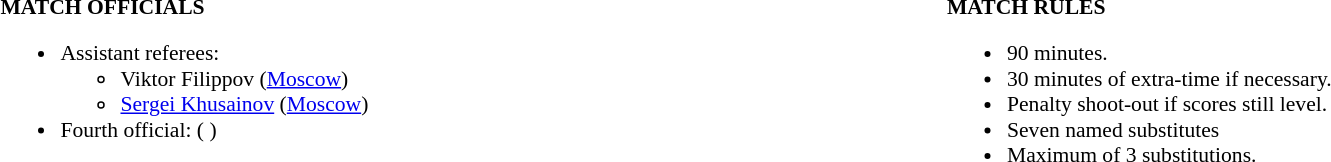<table width=100% style="font-size: 90%">
<tr>
<td width=50% valign=top><br><strong>MATCH OFFICIALS</strong><ul><li>Assistant referees:<ul><li>Viktor Filippov (<a href='#'>Moscow</a>)</li><li><a href='#'>Sergei Khusainov</a> (<a href='#'>Moscow</a>)</li></ul></li><li>Fourth official:  ( )</li></ul></td>
<td width=50% valign=top><br><strong>MATCH RULES</strong><ul><li>90 minutes.</li><li>30 minutes of extra-time if necessary.</li><li>Penalty shoot-out if scores still level.</li><li>Seven named substitutes</li><li>Maximum of 3 substitutions.</li></ul></td>
</tr>
</table>
